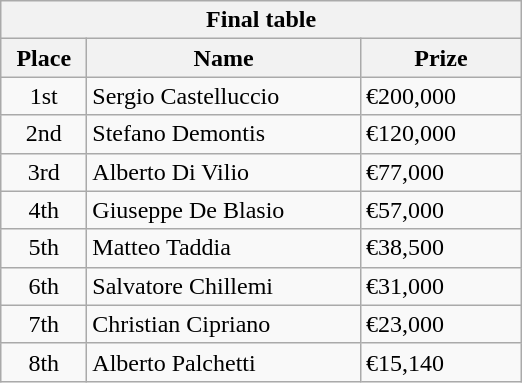<table class="wikitable">
<tr>
<th colspan="3">Final table</th>
</tr>
<tr>
<th style="width:50px;">Place</th>
<th style="width:175px;">Name</th>
<th style="width:100px;">Prize</th>
</tr>
<tr>
<td style="text-align:center;">1st</td>
<td> Sergio Castelluccio</td>
<td>€200,000</td>
</tr>
<tr>
<td style="text-align:center;">2nd</td>
<td> Stefano Demontis</td>
<td>€120,000</td>
</tr>
<tr>
<td style="text-align:center;">3rd</td>
<td> Alberto Di Vilio</td>
<td>€77,000</td>
</tr>
<tr>
<td style="text-align:center;">4th</td>
<td> Giuseppe De Blasio</td>
<td>€57,000</td>
</tr>
<tr>
<td style="text-align:center;">5th</td>
<td> Matteo Taddia</td>
<td>€38,500</td>
</tr>
<tr>
<td style="text-align:center;">6th</td>
<td> Salvatore Chillemi</td>
<td>€31,000</td>
</tr>
<tr>
<td style="text-align:center;">7th</td>
<td> Christian Cipriano</td>
<td>€23,000</td>
</tr>
<tr>
<td style="text-align:center;">8th</td>
<td> Alberto Palchetti</td>
<td>€15,140</td>
</tr>
</table>
